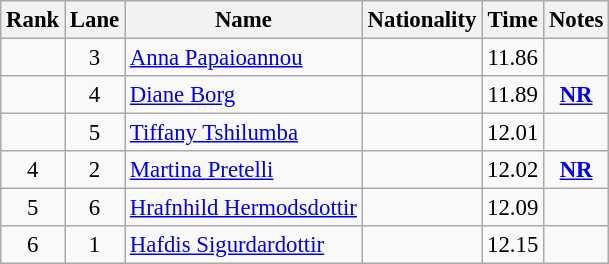<table class="wikitable sortable" style="text-align:center; font-size:95%">
<tr>
<th>Rank</th>
<th>Lane</th>
<th>Name</th>
<th>Nationality</th>
<th>Time</th>
<th>Notes</th>
</tr>
<tr>
<td></td>
<td>3</td>
<td align=left><a href='#'>Anna Papaioannou</a></td>
<td align=left></td>
<td>11.86</td>
<td></td>
</tr>
<tr>
<td></td>
<td>4</td>
<td align=left><a href='#'>Diane Borg</a></td>
<td align=left></td>
<td>11.89</td>
<td><strong><a href='#'>NR</a></strong></td>
</tr>
<tr>
<td></td>
<td>5</td>
<td align=left><a href='#'>Tiffany Tshilumba</a></td>
<td align=left></td>
<td>12.01</td>
<td></td>
</tr>
<tr>
<td>4</td>
<td>2</td>
<td align=left><a href='#'>Martina Pretelli</a></td>
<td align=left></td>
<td>12.02</td>
<td><strong><a href='#'>NR</a></strong></td>
</tr>
<tr>
<td>5</td>
<td>6</td>
<td align=left><a href='#'>Hrafnhild Hermodsdottir</a></td>
<td align=left></td>
<td>12.09</td>
<td></td>
</tr>
<tr>
<td>6</td>
<td>1</td>
<td align=left><a href='#'>Hafdis Sigurdardottir</a></td>
<td align=left></td>
<td>12.15</td>
<td></td>
</tr>
</table>
